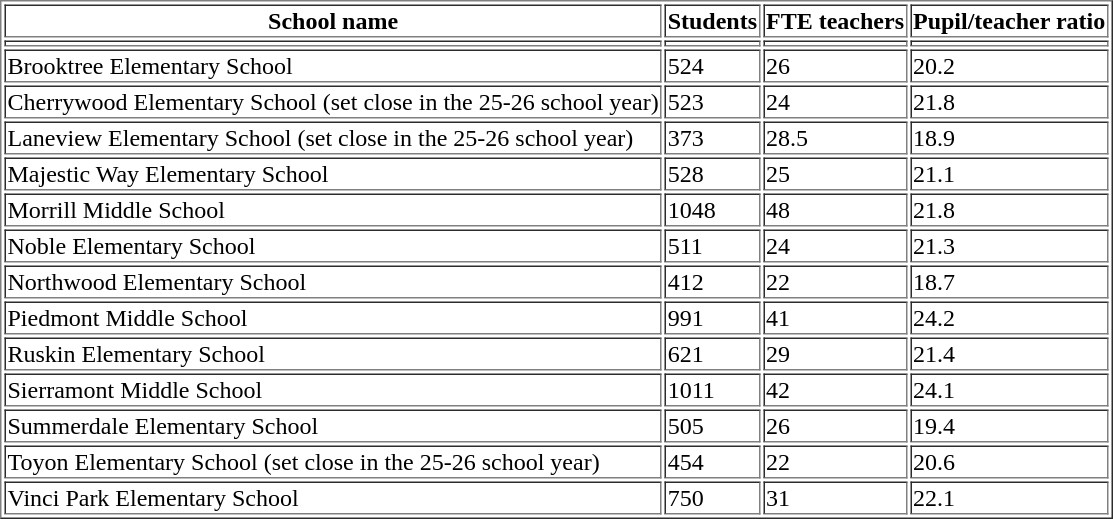<table border="1">
<tr>
<th>School name</th>
<th>Students</th>
<th>FTE teachers</th>
<th>Pupil/teacher ratio</th>
</tr>
<tr>
<td></td>
<td></td>
<td></td>
<td></td>
</tr>
<tr>
<td>Brooktree Elementary School</td>
<td>524</td>
<td>26</td>
<td>20.2<br></td>
</tr>
<tr>
<td>Cherrywood Elementary School (set close in the 25-26 school year)</td>
<td>523</td>
<td>24</td>
<td>21.8<br></td>
</tr>
<tr>
<td>Laneview Elementary School (set close in the 25-26 school year)</td>
<td>373</td>
<td>28.5</td>
<td>18.9<br></td>
</tr>
<tr>
<td>Majestic Way Elementary School</td>
<td>528</td>
<td>25</td>
<td>21.1<br></td>
</tr>
<tr>
<td>Morrill Middle School</td>
<td>1048</td>
<td>48</td>
<td>21.8<br></td>
</tr>
<tr>
<td>Noble Elementary School</td>
<td>511</td>
<td>24</td>
<td>21.3<br></td>
</tr>
<tr>
<td>Northwood Elementary School</td>
<td>412</td>
<td>22</td>
<td>18.7<br></td>
</tr>
<tr>
<td>Piedmont Middle School</td>
<td>991</td>
<td>41</td>
<td>24.2<br></td>
</tr>
<tr>
<td>Ruskin Elementary School</td>
<td>621</td>
<td>29</td>
<td>21.4<br></td>
</tr>
<tr>
<td>Sierramont Middle School</td>
<td>1011</td>
<td>42</td>
<td>24.1<br></td>
</tr>
<tr>
<td>Summerdale Elementary School</td>
<td>505</td>
<td>26</td>
<td>19.4<br></td>
</tr>
<tr>
<td>Toyon Elementary School (set close in the 25-26 school year)</td>
<td>454</td>
<td>22</td>
<td>20.6<br></td>
</tr>
<tr>
<td>Vinci Park Elementary School</td>
<td>750</td>
<td>31</td>
<td>22.1<br></td>
</tr>
</table>
